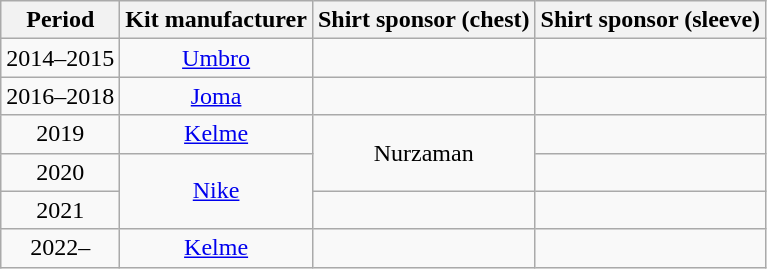<table class="wikitable" style="text-align:center;margin-left:1em">
<tr>
<th>Period</th>
<th>Kit manufacturer</th>
<th>Shirt sponsor (chest)</th>
<th>Shirt sponsor (sleeve)</th>
</tr>
<tr>
<td>2014–2015</td>
<td><a href='#'>Umbro</a></td>
<td></td>
<td></td>
</tr>
<tr>
<td>2016–2018</td>
<td><a href='#'>Joma</a></td>
<td></td>
<td></td>
</tr>
<tr>
<td>2019</td>
<td><a href='#'>Kelme</a></td>
<td rowspan="2">Nurzaman</td>
<td></td>
</tr>
<tr>
<td>2020</td>
<td rowspan="2"><a href='#'>Nike</a></td>
<td></td>
</tr>
<tr>
<td>2021</td>
<td></td>
<td></td>
</tr>
<tr>
<td>2022–</td>
<td><a href='#'>Kelme</a></td>
<td></td>
<td></td>
</tr>
</table>
